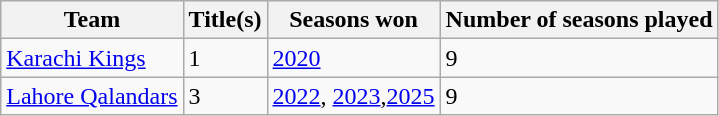<table class="wikitable">
<tr>
<th>Team</th>
<th>Title(s)</th>
<th>Seasons won</th>
<th>Number of seasons played</th>
</tr>
<tr>
<td><a href='#'>Karachi Kings</a></td>
<td>1</td>
<td><a href='#'>2020</a></td>
<td>9</td>
</tr>
<tr>
<td><a href='#'>Lahore Qalandars</a></td>
<td>3</td>
<td><a href='#'>2022</a>, <a href='#'>2023</a>,<a href='#'>2025</a></td>
<td>9</td>
</tr>
</table>
